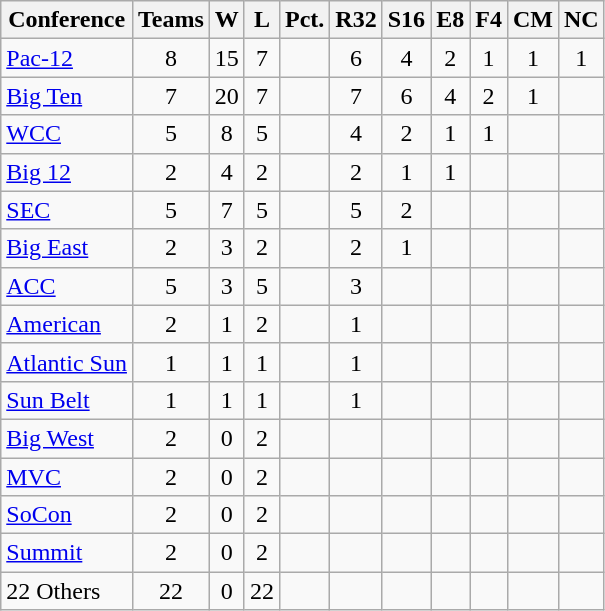<table class="sortable wikitable" style="text-align:center">
<tr>
<th>Conference</th>
<th>Teams</th>
<th>W</th>
<th>L</th>
<th>Pct.</th>
<th>R32</th>
<th>S16</th>
<th>E8</th>
<th>F4</th>
<th>CM</th>
<th>NC</th>
</tr>
<tr>
<td align="left"><a href='#'>Pac-12</a></td>
<td>8</td>
<td>15</td>
<td>7</td>
<td></td>
<td>6</td>
<td>4</td>
<td>2</td>
<td>1</td>
<td>1</td>
<td>1</td>
</tr>
<tr>
<td align="left"><a href='#'>Big Ten</a></td>
<td>7</td>
<td>20</td>
<td>7</td>
<td></td>
<td>7</td>
<td>6</td>
<td>4</td>
<td>2</td>
<td>1</td>
<td></td>
</tr>
<tr>
<td align="left"><a href='#'>WCC</a></td>
<td>5</td>
<td>8</td>
<td>5</td>
<td></td>
<td>4</td>
<td>2</td>
<td>1</td>
<td>1</td>
<td></td>
<td></td>
</tr>
<tr>
<td align="left"><a href='#'>Big 12</a></td>
<td>2</td>
<td>4</td>
<td>2</td>
<td></td>
<td>2</td>
<td>1</td>
<td>1</td>
<td></td>
<td></td>
<td></td>
</tr>
<tr>
<td align="left"><a href='#'>SEC</a></td>
<td>5</td>
<td>7</td>
<td>5</td>
<td></td>
<td>5</td>
<td>2</td>
<td></td>
<td></td>
<td></td>
<td></td>
</tr>
<tr>
<td align="left"><a href='#'>Big East</a></td>
<td>2</td>
<td>3</td>
<td>2</td>
<td></td>
<td>2</td>
<td>1</td>
<td></td>
<td></td>
<td></td>
<td></td>
</tr>
<tr>
<td align="left"><a href='#'>ACC</a></td>
<td>5</td>
<td>3</td>
<td>5</td>
<td></td>
<td>3</td>
<td></td>
<td></td>
<td></td>
<td></td>
<td></td>
</tr>
<tr>
<td align="left"><a href='#'>American</a></td>
<td>2</td>
<td>1</td>
<td>2</td>
<td></td>
<td>1</td>
<td></td>
<td></td>
<td></td>
<td></td>
<td></td>
</tr>
<tr>
<td align="left"><a href='#'>Atlantic Sun</a></td>
<td>1</td>
<td>1</td>
<td>1</td>
<td></td>
<td>1</td>
<td></td>
<td></td>
<td></td>
<td></td>
<td></td>
</tr>
<tr>
<td align="left"><a href='#'>Sun Belt</a></td>
<td>1</td>
<td>1</td>
<td>1</td>
<td></td>
<td>1</td>
<td></td>
<td></td>
<td></td>
<td></td>
<td></td>
</tr>
<tr>
<td align="left"><a href='#'>Big West</a></td>
<td>2</td>
<td>0</td>
<td>2</td>
<td></td>
<td></td>
<td></td>
<td></td>
<td></td>
<td></td>
<td></td>
</tr>
<tr>
<td align="left"><a href='#'>MVC</a></td>
<td>2</td>
<td>0</td>
<td>2</td>
<td></td>
<td></td>
<td></td>
<td></td>
<td></td>
<td></td>
<td></td>
</tr>
<tr>
<td align="left"><a href='#'>SoCon</a></td>
<td>2</td>
<td>0</td>
<td>2</td>
<td></td>
<td></td>
<td></td>
<td></td>
<td></td>
<td></td>
<td></td>
</tr>
<tr>
<td align="left"><a href='#'>Summit</a></td>
<td>2</td>
<td>0</td>
<td>2</td>
<td></td>
<td></td>
<td></td>
<td></td>
<td></td>
<td></td>
<td></td>
</tr>
<tr>
<td align="left">22 Others</td>
<td>22</td>
<td>0</td>
<td>22</td>
<td></td>
<td></td>
<td></td>
<td></td>
<td></td>
<td></td>
<td></td>
</tr>
</table>
